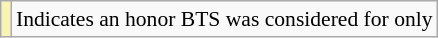<table class="wikitable" style="font-size:90%;">
<tr>
<td style="background-color:#faf4b2"></td>
<td>Indicates an honor BTS was considered for only</td>
</tr>
</table>
